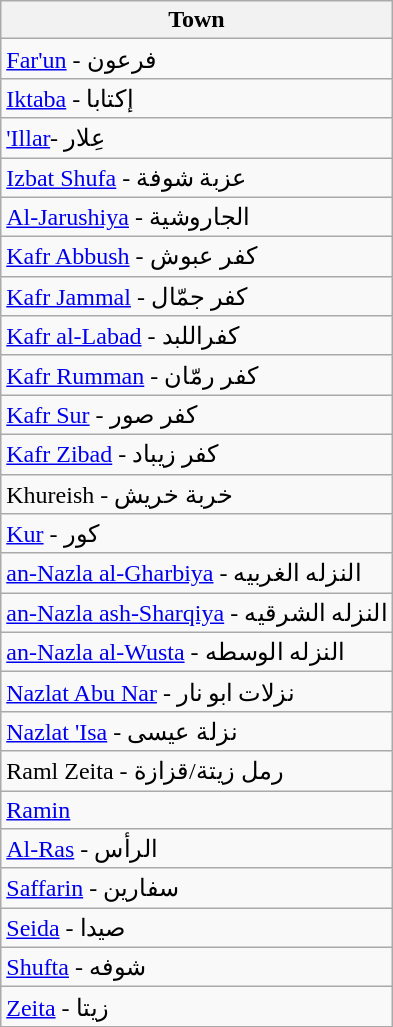<table class="wikitable">
<tr>
<th>Town</th>
</tr>
<tr>
<td><a href='#'>Far'un</a> - فرعون</td>
</tr>
<tr>
<td><a href='#'>Iktaba</a> -  إكتابا</td>
</tr>
<tr>
<td><a href='#'>'Illar</a>- عِلار</td>
</tr>
<tr>
<td><a href='#'>Izbat Shufa</a> - عزبة شوفة</td>
</tr>
<tr>
<td><a href='#'>Al-Jarushiya</a> - الجاروشية</td>
</tr>
<tr>
<td><a href='#'>Kafr Abbush</a> - كفر عبوش</td>
</tr>
<tr>
<td><a href='#'>Kafr Jammal</a> - كفر جمّال</td>
</tr>
<tr>
<td><a href='#'>Kafr al-Labad</a> - كفراللبد</td>
</tr>
<tr>
<td><a href='#'>Kafr Rumman</a> - كفر رمّان</td>
</tr>
<tr>
<td><a href='#'>Kafr Sur</a> - كفر صور</td>
</tr>
<tr>
<td><a href='#'>Kafr Zibad</a> - كفر زيباد</td>
</tr>
<tr>
<td>Khureish - خربة خريش</td>
</tr>
<tr>
<td><a href='#'>Kur</a> - كور</td>
</tr>
<tr>
<td><a href='#'>an-Nazla al-Gharbiya</a> - النزله الغربيه</td>
</tr>
<tr>
<td><a href='#'>an-Nazla ash-Sharqiya</a> - النزله الشرقيه</td>
</tr>
<tr>
<td><a href='#'>an-Nazla al-Wusta</a> - النزله الوسطه</td>
</tr>
<tr>
<td><a href='#'>Nazlat Abu Nar</a> - نزلات ابو نار</td>
</tr>
<tr>
<td><a href='#'>Nazlat 'Isa</a> - نزلة عيسى</td>
</tr>
<tr>
<td>Raml Zeita - رمل زيتة/قزازة</td>
</tr>
<tr>
<td><a href='#'>Ramin</a></td>
</tr>
<tr>
<td><a href='#'>Al-Ras</a> - الرأس</td>
</tr>
<tr>
<td><a href='#'>Saffarin</a> - سفارين</td>
</tr>
<tr>
<td><a href='#'>Seida</a> - صيدا</td>
</tr>
<tr>
<td><a href='#'>Shufta</a> - شوفه</td>
</tr>
<tr>
<td><a href='#'>Zeita</a> - زيتا</td>
</tr>
</table>
